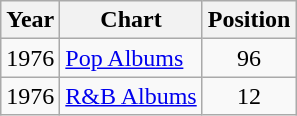<table class="wikitable">
<tr>
<th>Year</th>
<th>Chart</th>
<th>Position</th>
</tr>
<tr>
<td>1976</td>
<td><a href='#'>Pop Albums</a></td>
<td align="center">96</td>
</tr>
<tr>
<td>1976</td>
<td><a href='#'>R&B Albums</a></td>
<td align="center">12</td>
</tr>
</table>
